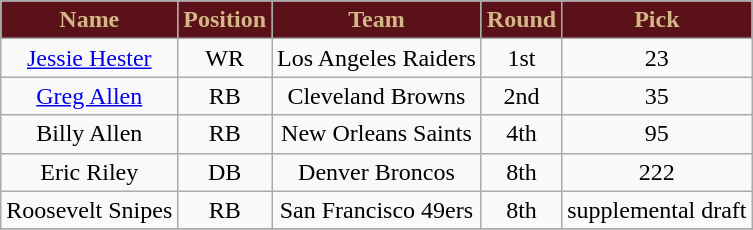<table class="wikitable" style="text-align: center;">
<tr>
<th style="background:#5a1118; color:#d3b787;">Name</th>
<th style="background:#5a1118; color:#d3b787;">Position</th>
<th style="background:#5a1118; color:#d3b787;">Team</th>
<th style="background:#5a1118; color:#d3b787;">Round</th>
<th style="background:#5a1118; color:#d3b787;">Pick</th>
</tr>
<tr>
<td><a href='#'>Jessie Hester</a></td>
<td>WR</td>
<td>Los Angeles Raiders</td>
<td>1st</td>
<td>23</td>
</tr>
<tr>
<td><a href='#'>Greg Allen</a></td>
<td>RB</td>
<td>Cleveland Browns</td>
<td>2nd</td>
<td>35</td>
</tr>
<tr>
<td>Billy Allen</td>
<td>RB</td>
<td>New Orleans Saints</td>
<td>4th</td>
<td>95</td>
</tr>
<tr>
<td>Eric Riley</td>
<td>DB</td>
<td>Denver Broncos</td>
<td>8th</td>
<td>222</td>
</tr>
<tr>
<td>Roosevelt Snipes</td>
<td>RB</td>
<td>San Francisco 49ers</td>
<td>8th</td>
<td>supplemental draft</td>
</tr>
<tr>
</tr>
</table>
